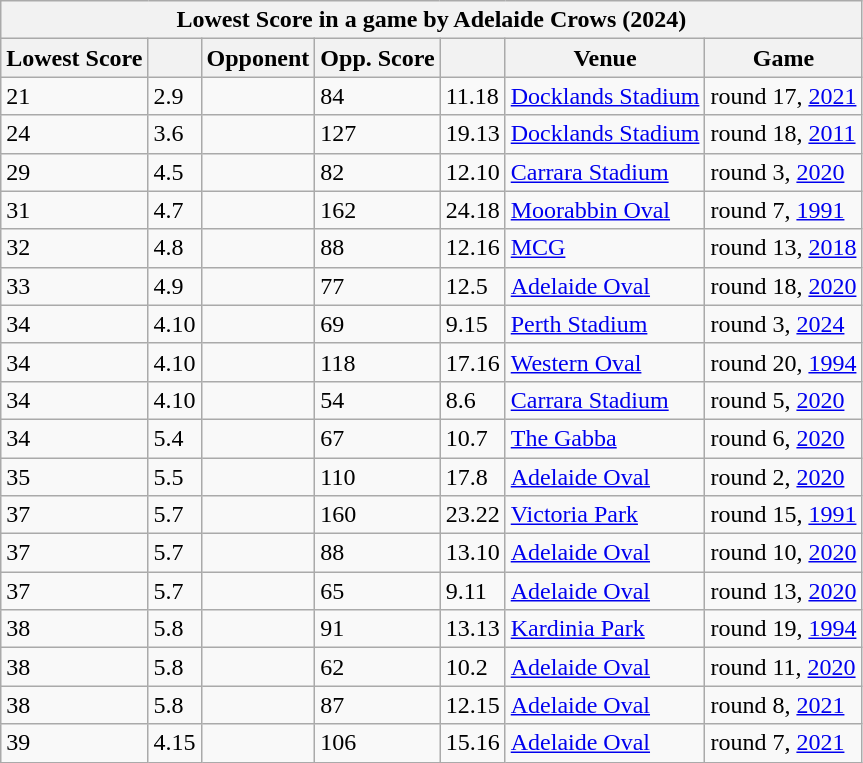<table class="wikitable sortable">
<tr>
<th colspan="8">Lowest Score in a game by Adelaide Crows (2024)</th>
</tr>
<tr>
<th>Lowest Score</th>
<th></th>
<th>Opponent</th>
<th>Opp. Score</th>
<th></th>
<th>Venue</th>
<th>Game</th>
</tr>
<tr>
<td>21</td>
<td>2.9</td>
<td></td>
<td>84</td>
<td>11.18</td>
<td><a href='#'>Docklands Stadium</a></td>
<td>round 17, <a href='#'>2021</a></td>
</tr>
<tr>
<td>24</td>
<td>3.6</td>
<td></td>
<td>127</td>
<td>19.13</td>
<td><a href='#'>Docklands Stadium</a></td>
<td>round 18, <a href='#'>2011</a></td>
</tr>
<tr>
<td>29 </td>
<td>4.5</td>
<td></td>
<td>82</td>
<td>12.10</td>
<td><a href='#'>Carrara Stadium</a></td>
<td>round 3, <a href='#'>2020</a></td>
</tr>
<tr>
<td>31</td>
<td>4.7</td>
<td></td>
<td>162</td>
<td>24.18</td>
<td><a href='#'>Moorabbin Oval</a></td>
<td>round 7, <a href='#'>1991</a></td>
</tr>
<tr>
<td>32</td>
<td>4.8</td>
<td></td>
<td>88</td>
<td>12.16</td>
<td><a href='#'>MCG</a></td>
<td>round 13, <a href='#'>2018</a></td>
</tr>
<tr>
<td>33 </td>
<td>4.9</td>
<td></td>
<td>77</td>
<td>12.5</td>
<td><a href='#'>Adelaide Oval</a></td>
<td>round 18, <a href='#'>2020</a></td>
</tr>
<tr>
<td>34</td>
<td>4.10</td>
<td></td>
<td>69</td>
<td>9.15</td>
<td><a href='#'>Perth Stadium</a></td>
<td>round 3, <a href='#'>2024</a></td>
</tr>
<tr>
<td>34</td>
<td>4.10</td>
<td></td>
<td>118</td>
<td>17.16</td>
<td><a href='#'>Western Oval</a></td>
<td>round 20, <a href='#'>1994</a></td>
</tr>
<tr>
<td>34 </td>
<td>4.10</td>
<td></td>
<td>54</td>
<td>8.6</td>
<td><a href='#'>Carrara Stadium</a></td>
<td>round 5, <a href='#'>2020</a></td>
</tr>
<tr>
<td>34 </td>
<td>5.4</td>
<td></td>
<td>67</td>
<td>10.7</td>
<td><a href='#'>The Gabba</a></td>
<td>round 6, <a href='#'>2020</a></td>
</tr>
<tr>
<td>35 </td>
<td>5.5</td>
<td></td>
<td>110</td>
<td>17.8</td>
<td><a href='#'>Adelaide Oval</a></td>
<td>round 2, <a href='#'>2020</a></td>
</tr>
<tr>
<td>37</td>
<td>5.7</td>
<td></td>
<td>160</td>
<td>23.22</td>
<td><a href='#'>Victoria Park</a></td>
<td>round 15, <a href='#'>1991</a></td>
</tr>
<tr>
<td>37 </td>
<td>5.7</td>
<td></td>
<td>88</td>
<td>13.10</td>
<td><a href='#'>Adelaide Oval</a></td>
<td>round 10, <a href='#'>2020</a></td>
</tr>
<tr>
<td>37 </td>
<td>5.7</td>
<td></td>
<td>65</td>
<td>9.11</td>
<td><a href='#'>Adelaide Oval</a></td>
<td>round 13, <a href='#'>2020</a></td>
</tr>
<tr>
<td>38</td>
<td>5.8</td>
<td></td>
<td>91</td>
<td>13.13</td>
<td><a href='#'>Kardinia Park</a></td>
<td>round 19, <a href='#'>1994</a></td>
</tr>
<tr>
<td>38 </td>
<td>5.8</td>
<td></td>
<td>62</td>
<td>10.2</td>
<td><a href='#'>Adelaide Oval</a></td>
<td>round 11, <a href='#'>2020</a></td>
</tr>
<tr>
<td>38</td>
<td>5.8</td>
<td></td>
<td>87</td>
<td>12.15</td>
<td><a href='#'>Adelaide Oval</a></td>
<td>round 8, <a href='#'>2021</a></td>
</tr>
<tr>
<td>39</td>
<td>4.15</td>
<td></td>
<td>106</td>
<td>15.16</td>
<td><a href='#'>Adelaide Oval</a></td>
<td>round 7, <a href='#'>2021</a></td>
</tr>
</table>
